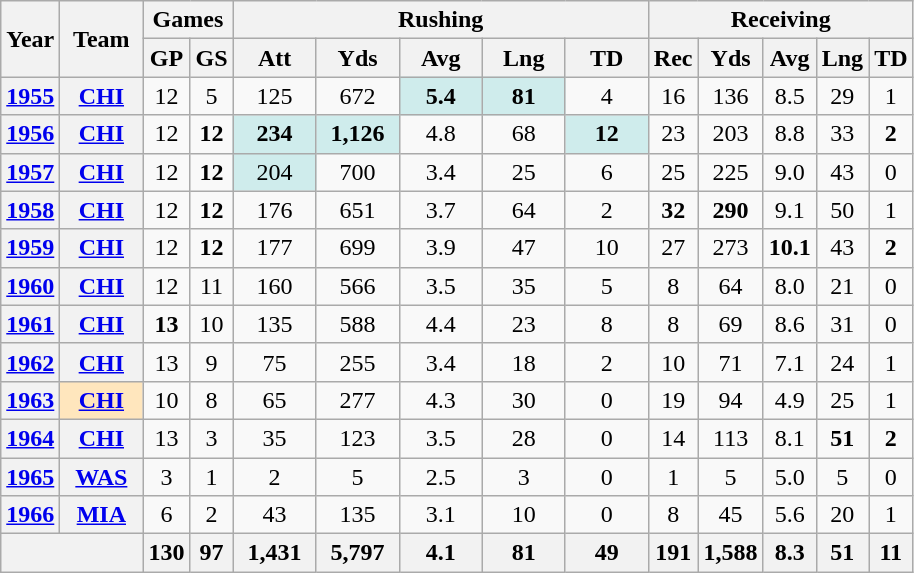<table class="wikitable" style="text-align:center;">
<tr>
<th rowspan="2">Year</th>
<th rowspan="2">Team</th>
<th colspan="2">Games</th>
<th colspan="5">Rushing</th>
<th colspan="5">Receiving</th>
</tr>
<tr>
<th>GP</th>
<th>GS</th>
<th>Att</th>
<th>Yds</th>
<th>Avg</th>
<th>Lng</th>
<th>TD</th>
<th>Rec</th>
<th>Yds</th>
<th>Avg</th>
<th>Lng</th>
<th>TD</th>
</tr>
<tr>
<th><a href='#'>1955</a></th>
<th><a href='#'>CHI</a></th>
<td>12</td>
<td>5</td>
<td>125</td>
<td>672</td>
<td style="background:#cfecec; width:3em;"><strong>5.4</strong></td>
<td style="background:#cfecec; width:3em;"><strong>81</strong></td>
<td>4</td>
<td>16</td>
<td>136</td>
<td>8.5</td>
<td>29</td>
<td>1</td>
</tr>
<tr>
<th><a href='#'>1956</a></th>
<th><a href='#'>CHI</a></th>
<td>12</td>
<td><strong>12</strong></td>
<td style="background:#cfecec; width:3em;"><strong>234</strong></td>
<td style="background:#cfecec; width:3em;"><strong>1,126</strong></td>
<td>4.8</td>
<td>68</td>
<td style="background:#cfecec; width:3em;"><strong>12</strong></td>
<td>23</td>
<td>203</td>
<td>8.8</td>
<td>33</td>
<td><strong>2</strong></td>
</tr>
<tr>
<th><a href='#'>1957</a></th>
<th><a href='#'>CHI</a></th>
<td>12</td>
<td><strong>12</strong></td>
<td style="background:#cfecec; width:3em;">204</td>
<td>700</td>
<td>3.4</td>
<td>25</td>
<td>6</td>
<td>25</td>
<td>225</td>
<td>9.0</td>
<td>43</td>
<td>0</td>
</tr>
<tr>
<th><a href='#'>1958</a></th>
<th><a href='#'>CHI</a></th>
<td>12</td>
<td><strong>12</strong></td>
<td>176</td>
<td>651</td>
<td>3.7</td>
<td>64</td>
<td>2</td>
<td><strong>32</strong></td>
<td><strong>290</strong></td>
<td>9.1</td>
<td>50</td>
<td>1</td>
</tr>
<tr>
<th><a href='#'>1959</a></th>
<th><a href='#'>CHI</a></th>
<td>12</td>
<td><strong>12</strong></td>
<td>177</td>
<td>699</td>
<td>3.9</td>
<td>47</td>
<td>10</td>
<td>27</td>
<td>273</td>
<td><strong>10.1</strong></td>
<td>43</td>
<td><strong>2</strong></td>
</tr>
<tr>
<th><a href='#'>1960</a></th>
<th><a href='#'>CHI</a></th>
<td>12</td>
<td>11</td>
<td>160</td>
<td>566</td>
<td>3.5</td>
<td>35</td>
<td>5</td>
<td>8</td>
<td>64</td>
<td>8.0</td>
<td>21</td>
<td>0</td>
</tr>
<tr>
<th><a href='#'>1961</a></th>
<th><a href='#'>CHI</a></th>
<td><strong>13</strong></td>
<td>10</td>
<td>135</td>
<td>588</td>
<td>4.4</td>
<td>23</td>
<td>8</td>
<td>8</td>
<td>69</td>
<td>8.6</td>
<td>31</td>
<td>0</td>
</tr>
<tr>
<th><a href='#'>1962</a></th>
<th><a href='#'>CHI</a></th>
<td>13</td>
<td>9</td>
<td>75</td>
<td>255</td>
<td>3.4</td>
<td>18</td>
<td>2</td>
<td>10</td>
<td>71</td>
<td>7.1</td>
<td>24</td>
<td>1</td>
</tr>
<tr>
<th><a href='#'>1963</a></th>
<th style="background:#ffe6bd; width:3em;"><a href='#'>CHI</a></th>
<td>10</td>
<td>8</td>
<td>65</td>
<td>277</td>
<td>4.3</td>
<td>30</td>
<td>0</td>
<td>19</td>
<td>94</td>
<td>4.9</td>
<td>25</td>
<td>1</td>
</tr>
<tr>
<th><a href='#'>1964</a></th>
<th><a href='#'>CHI</a></th>
<td>13</td>
<td>3</td>
<td>35</td>
<td>123</td>
<td>3.5</td>
<td>28</td>
<td>0</td>
<td>14</td>
<td>113</td>
<td>8.1</td>
<td><strong>51</strong></td>
<td><strong>2</strong></td>
</tr>
<tr>
<th><a href='#'>1965</a></th>
<th><a href='#'>WAS</a></th>
<td>3</td>
<td>1</td>
<td>2</td>
<td>5</td>
<td>2.5</td>
<td>3</td>
<td>0</td>
<td>1</td>
<td>5</td>
<td>5.0</td>
<td>5</td>
<td>0</td>
</tr>
<tr>
<th><a href='#'>1966</a></th>
<th><a href='#'>MIA</a></th>
<td>6</td>
<td>2</td>
<td>43</td>
<td>135</td>
<td>3.1</td>
<td>10</td>
<td>0</td>
<td>8</td>
<td>45</td>
<td>5.6</td>
<td>20</td>
<td>1</td>
</tr>
<tr>
<th colspan="2"></th>
<th>130</th>
<th>97</th>
<th>1,431</th>
<th>5,797</th>
<th>4.1</th>
<th>81</th>
<th>49</th>
<th>191</th>
<th>1,588</th>
<th>8.3</th>
<th>51</th>
<th>11</th>
</tr>
</table>
